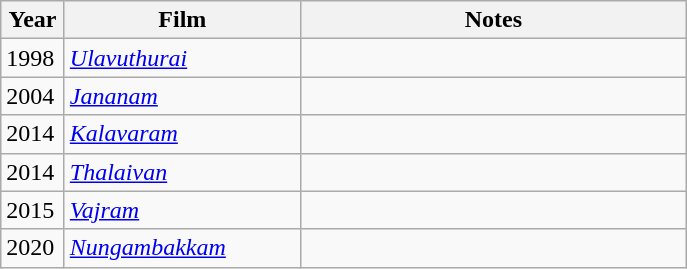<table class="wikitable sortable">
<tr>
<th rowspan="2" style="width:35px;">Year</th>
<th rowspan="2" style="width:150px;">Film</th>
<th rowspan="2"  style="text-align:center; width:250px;" class="unsortable">Notes</th>
</tr>
<tr>
</tr>
<tr>
<td>1998</td>
<td><em><a href='#'>Ulavuthurai</a></em></td>
<td></td>
</tr>
<tr>
<td>2004</td>
<td><em><a href='#'>Jananam</a></em></td>
<td></td>
</tr>
<tr>
<td>2014</td>
<td><em><a href='#'>Kalavaram</a></em></td>
<td></td>
</tr>
<tr>
<td>2014</td>
<td><em><a href='#'>Thalaivan</a></em></td>
<td></td>
</tr>
<tr>
<td>2015</td>
<td><em><a href='#'>Vajram</a></em></td>
<td></td>
</tr>
<tr>
<td>2020</td>
<td><em><a href='#'>Nungambakkam</a></em></td>
<td></td>
</tr>
</table>
